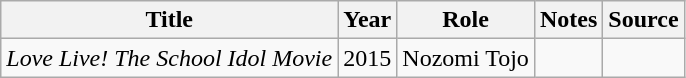<table class="wikitable sortable plainrowheaders">
<tr>
<th>Title</th>
<th>Year</th>
<th>Role</th>
<th class="unsortable">Notes</th>
<th class="unsortable">Source</th>
</tr>
<tr>
<td><em>Love Live! The School Idol Movie</em></td>
<td align="center">2015</td>
<td>Nozomi Tojo</td>
<td></td>
<td></td>
</tr>
</table>
